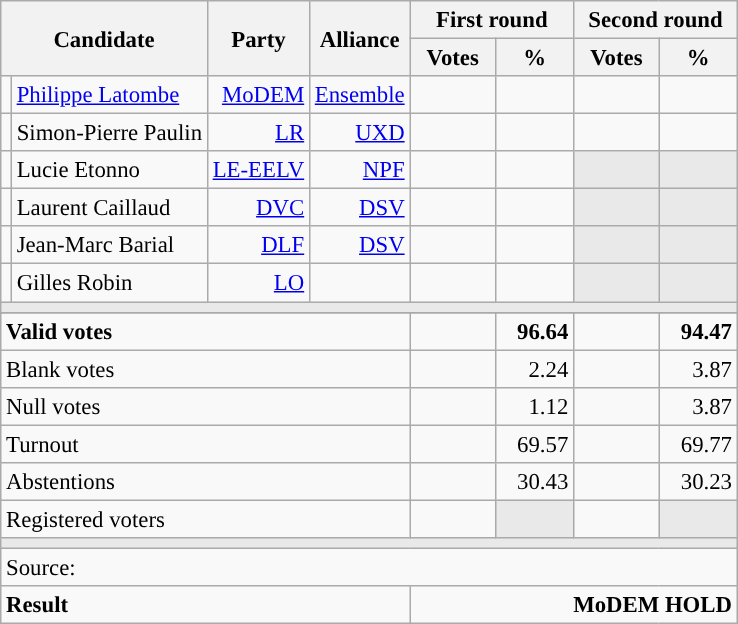<table class="wikitable" style="text-align:right;font-size:95%;">
<tr>
<th colspan="2" rowspan="2">Candidate</th>
<th colspan="1" rowspan="2">Party</th>
<th colspan="1" rowspan="2">Alliance</th>
<th colspan="2">First round</th>
<th colspan="2">Second round</th>
</tr>
<tr>
<th style="width:50px;">Votes</th>
<th style="width:45px;">%</th>
<th style="width:50px;">Votes</th>
<th style="width:45px;">%</th>
</tr>
<tr>
<td style="color:inherit;background:"></td>
<td style="text-align:left;"><a href='#'>Philippe Latombe</a></td>
<td><a href='#'>MoDEM</a></td>
<td><a href='#'>Ensemble</a></td>
<td></td>
<td></td>
<td><strong></strong></td>
<td><strong></strong></td>
</tr>
<tr>
<td style="color:inherit;background:"></td>
<td style="text-align:left;">Simon-Pierre Paulin</td>
<td><a href='#'>LR</a></td>
<td><a href='#'>UXD</a></td>
<td></td>
<td></td>
<td></td>
<td></td>
</tr>
<tr>
<td style="color:inherit;background:"></td>
<td style="text-align:left;">Lucie Etonno</td>
<td><a href='#'>LE-EELV</a></td>
<td><a href='#'>NPF</a></td>
<td></td>
<td></td>
<td style="background:#E9E9E9;"></td>
<td style="background:#E9E9E9;"></td>
</tr>
<tr>
<td style="color:inherit;background:"></td>
<td style="text-align:left;">Laurent Caillaud</td>
<td><a href='#'>DVC</a></td>
<td><a href='#'>DSV</a></td>
<td></td>
<td></td>
<td style="background:#E9E9E9;"></td>
<td style="background:#E9E9E9;"></td>
</tr>
<tr>
<td style="color:inherit;background:"></td>
<td style="text-align:left;">Jean-Marc Barial</td>
<td><a href='#'>DLF</a></td>
<td><a href='#'>DSV</a></td>
<td></td>
<td></td>
<td style="background:#E9E9E9;"></td>
<td style="background:#E9E9E9;"></td>
</tr>
<tr>
<td style="color:inherit;background:"></td>
<td style="text-align:left;">Gilles Robin</td>
<td><a href='#'>LO</a></td>
<td></td>
<td></td>
<td></td>
<td style="background:#E9E9E9;"></td>
<td style="background:#E9E9E9;"></td>
</tr>
<tr>
<td colspan="8" style="background:#E9E9E9;"></td>
</tr>
<tr>
</tr>
<tr style="font-weight:bold;">
<td colspan="4" style="text-align:left;">Valid votes</td>
<td></td>
<td>96.64</td>
<td></td>
<td>94.47</td>
</tr>
<tr>
<td colspan="4" style="text-align:left;">Blank votes</td>
<td></td>
<td>2.24</td>
<td></td>
<td>3.87</td>
</tr>
<tr>
<td colspan="4" style="text-align:left;">Null votes</td>
<td></td>
<td>1.12</td>
<td></td>
<td>3.87</td>
</tr>
<tr>
<td colspan="4" style="text-align:left;">Turnout</td>
<td></td>
<td>69.57</td>
<td></td>
<td>69.77</td>
</tr>
<tr>
<td colspan="4" style="text-align:left;">Abstentions</td>
<td></td>
<td>30.43</td>
<td></td>
<td>30.23</td>
</tr>
<tr>
<td colspan="4" style="text-align:left;">Registered voters</td>
<td></td>
<td style="background:#E9E9E9;"></td>
<td></td>
<td style="background:#E9E9E9;"></td>
</tr>
<tr>
<td colspan="8" style="background:#E9E9E9;"></td>
</tr>
<tr>
<td colspan="8" style="text-align:left;">Source: </td>
</tr>
<tr style="font-weight:bold">
<td colspan="4" style="text-align:left;">Result</td>
<td colspan="4" style="background-color:">MoDEM HOLD</td>
</tr>
</table>
